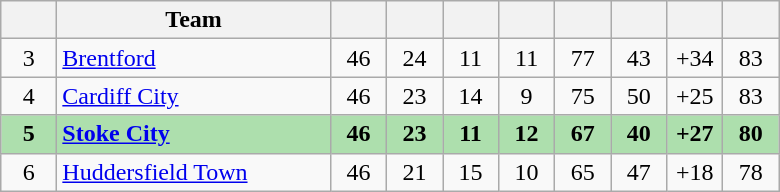<table class="wikitable" style="text-align:center">
<tr>
<th width="30"></th>
<th width="175">Team</th>
<th width="30"></th>
<th width="30"></th>
<th width="30"></th>
<th width="30"></th>
<th width="30"></th>
<th width="30"></th>
<th width="30"></th>
<th width="30"></th>
</tr>
<tr>
<td>3</td>
<td align=left><a href='#'>Brentford</a></td>
<td>46</td>
<td>24</td>
<td>11</td>
<td>11</td>
<td>77</td>
<td>43</td>
<td>+34</td>
<td>83</td>
</tr>
<tr>
<td>4</td>
<td align=left><a href='#'>Cardiff City</a></td>
<td>46</td>
<td>23</td>
<td>14</td>
<td>9</td>
<td>75</td>
<td>50</td>
<td>+25</td>
<td>83</td>
</tr>
<tr bgcolor=#ADDFAD>
<td><strong>5</strong></td>
<td align=left><strong><a href='#'>Stoke City</a></strong></td>
<td><strong>46</strong></td>
<td><strong>23</strong></td>
<td><strong>11</strong></td>
<td><strong>12</strong></td>
<td><strong>67</strong></td>
<td><strong>40</strong></td>
<td><strong>+27</strong></td>
<td><strong>80</strong></td>
</tr>
<tr>
<td>6</td>
<td align=left><a href='#'>Huddersfield Town</a></td>
<td>46</td>
<td>21</td>
<td>15</td>
<td>10</td>
<td>65</td>
<td>47</td>
<td>+18</td>
<td>78</td>
</tr>
</table>
